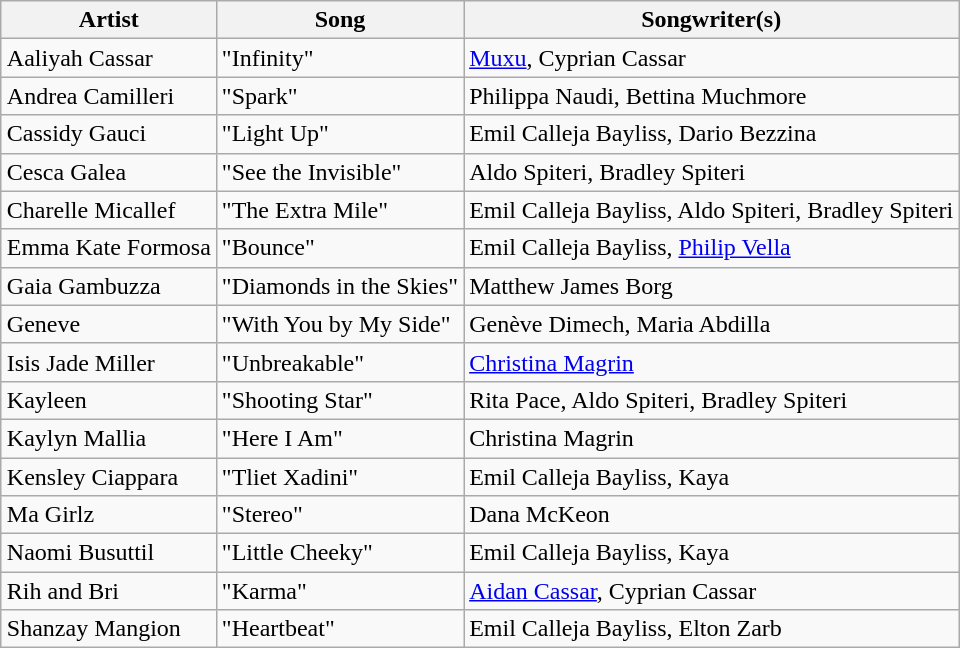<table class="sortable wikitable plainrowheaders" style="margin: 1em auto 1em auto">
<tr>
<th scope="col">Artist</th>
<th scope="col">Song</th>
<th>Songwriter(s)</th>
</tr>
<tr>
<td>Aaliyah Cassar</td>
<td>"Infinity"</td>
<td><a href='#'>Muxu</a>, Cyprian Cassar</td>
</tr>
<tr>
<td>Andrea Camilleri</td>
<td>"Spark"</td>
<td>Philippa Naudi, Bettina Muchmore</td>
</tr>
<tr>
<td>Cassidy Gauci</td>
<td>"Light Up"</td>
<td>Emil Calleja Bayliss, Dario Bezzina</td>
</tr>
<tr>
<td>Cesca Galea</td>
<td>"See the Invisible"</td>
<td>Aldo Spiteri, Bradley Spiteri</td>
</tr>
<tr>
<td>Charelle Micallef</td>
<td>"The Extra Mile"</td>
<td>Emil Calleja Bayliss, Aldo Spiteri, Bradley Spiteri</td>
</tr>
<tr>
<td>Emma Kate Formosa</td>
<td>"Bounce"</td>
<td>Emil Calleja Bayliss, <a href='#'>Philip Vella</a></td>
</tr>
<tr>
<td>Gaia Gambuzza</td>
<td>"Diamonds in the Skies"</td>
<td>Matthew James Borg</td>
</tr>
<tr>
<td>Geneve</td>
<td>"With You by My Side"</td>
<td>Genève Dimech, Maria Abdilla</td>
</tr>
<tr>
<td>Isis Jade Miller</td>
<td>"Unbreakable"</td>
<td><a href='#'>Christina Magrin</a></td>
</tr>
<tr>
<td>Kayleen</td>
<td>"Shooting Star"</td>
<td>Rita Pace, Aldo Spiteri, Bradley Spiteri</td>
</tr>
<tr>
<td>Kaylyn Mallia</td>
<td>"Here I Am"</td>
<td>Christina Magrin</td>
</tr>
<tr>
<td>Kensley Ciappara</td>
<td>"Tliet Xadini"</td>
<td>Emil Calleja Bayliss, Kaya</td>
</tr>
<tr>
<td>Ma Girlz</td>
<td>"Stereo"</td>
<td>Dana McKeon</td>
</tr>
<tr>
<td>Naomi Busuttil</td>
<td>"Little Cheeky"</td>
<td>Emil Calleja Bayliss, Kaya</td>
</tr>
<tr>
<td>Rih and Bri</td>
<td>"Karma"</td>
<td><a href='#'>Aidan Cassar</a>, Cyprian Cassar</td>
</tr>
<tr>
<td>Shanzay Mangion</td>
<td>"Heartbeat"</td>
<td>Emil Calleja Bayliss, Elton Zarb</td>
</tr>
</table>
